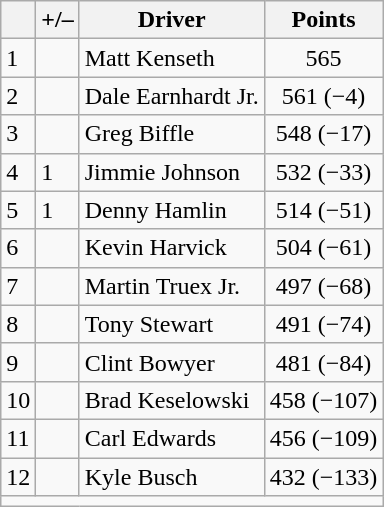<table class="wikitable">
<tr>
<th scope="col"></th>
<th scope="col">+/–</th>
<th scope="col">Driver</th>
<th scope="col">Points</th>
</tr>
<tr>
<td scope="row">1</td>
<td align="left"></td>
<td>Matt Kenseth</td>
<td style="text-align:center;">565</td>
</tr>
<tr>
<td scope="row">2</td>
<td align="left"></td>
<td>Dale Earnhardt Jr.</td>
<td style="text-align:center;">561 (−4)</td>
</tr>
<tr>
<td scope="row">3</td>
<td align="left"></td>
<td>Greg Biffle</td>
<td style="text-align:center;">548 (−17)</td>
</tr>
<tr>
<td scope="row">4</td>
<td align="left"> 1</td>
<td>Jimmie Johnson</td>
<td style="text-align:center;">532 (−33)</td>
</tr>
<tr>
<td scope="row">5</td>
<td align="left"> 1</td>
<td>Denny Hamlin</td>
<td style="text-align:center;">514 (−51)</td>
</tr>
<tr>
<td scope="row">6</td>
<td align="left"></td>
<td>Kevin Harvick</td>
<td style="text-align:center;">504 (−61)</td>
</tr>
<tr>
<td scope="row">7</td>
<td align="left"></td>
<td>Martin Truex Jr.</td>
<td style="text-align:center;">497 (−68)</td>
</tr>
<tr>
<td scope="row">8</td>
<td align="left"></td>
<td>Tony Stewart</td>
<td style="text-align:center;">491 (−74)</td>
</tr>
<tr>
<td scope="row">9</td>
<td align="left"></td>
<td>Clint Bowyer</td>
<td style="text-align:center;">481 (−84)</td>
</tr>
<tr>
<td scope="row">10</td>
<td align="left"></td>
<td>Brad Keselowski</td>
<td style="text-align:center;">458 (−107)</td>
</tr>
<tr>
<td scope="row">11</td>
<td align="left"></td>
<td>Carl Edwards</td>
<td style="text-align:center;">456 (−109)</td>
</tr>
<tr>
<td scope="row">12</td>
<td align="left"></td>
<td>Kyle Busch</td>
<td style="text-align:center;">432 (−133)</td>
</tr>
<tr class="sortbottom">
<td colspan="9"></td>
</tr>
</table>
